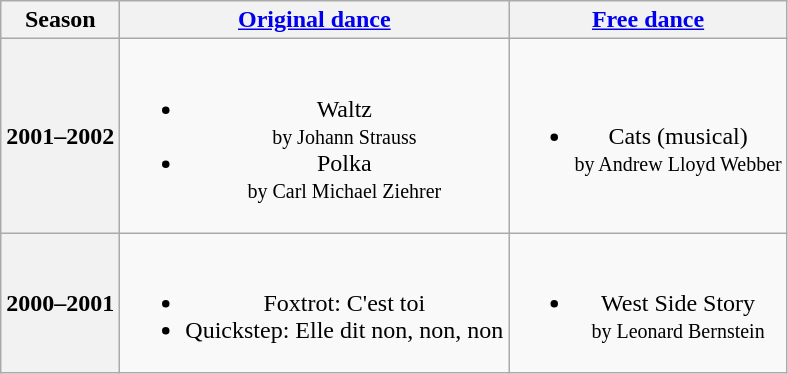<table class=wikitable style=text-align:center>
<tr>
<th>Season</th>
<th><a href='#'>Original dance</a></th>
<th><a href='#'>Free dance</a></th>
</tr>
<tr>
<th>2001–2002 <br> </th>
<td><br><ul><li>Waltz <br><small> by Johann Strauss </small></li><li>Polka <br><small> by Carl Michael Ziehrer </small></li></ul></td>
<td><br><ul><li>Cats (musical) <br><small> by Andrew Lloyd Webber </small></li></ul></td>
</tr>
<tr>
<th>2000–2001 <br> </th>
<td><br><ul><li>Foxtrot: C'est toi</li><li>Quickstep: Elle dit non, non, non</li></ul></td>
<td><br><ul><li>West Side Story <br><small> by Leonard Bernstein </small></li></ul></td>
</tr>
</table>
